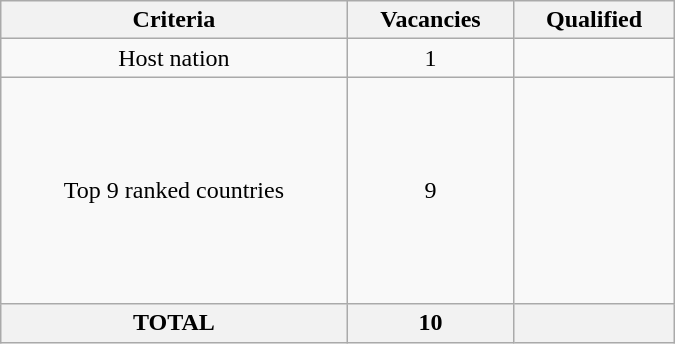<table class = "wikitable" width=450>
<tr>
<th>Criteria</th>
<th>Vacancies</th>
<th>Qualified</th>
</tr>
<tr>
<td align="center">Host nation</td>
<td align="center">1</td>
<td></td>
</tr>
<tr>
<td align="center">Top 9 ranked countries</td>
<td align="center">9</td>
<td><br><br><br><br><br><br><br><br></td>
</tr>
<tr>
<th>TOTAL</th>
<th>10</th>
<th></th>
</tr>
</table>
